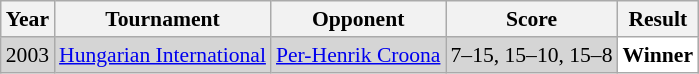<table class="sortable wikitable" style="font-size: 90%;">
<tr>
<th>Year</th>
<th>Tournament</th>
<th>Opponent</th>
<th>Score</th>
<th>Result</th>
</tr>
<tr style="background:#D5D5D5">
<td align="center">2003</td>
<td align="left"><a href='#'>Hungarian International</a></td>
<td align="left"> <a href='#'>Per-Henrik Croona</a></td>
<td align="left">7–15, 15–10, 15–8</td>
<td style="text-align:left; background:white"> <strong>Winner</strong></td>
</tr>
</table>
